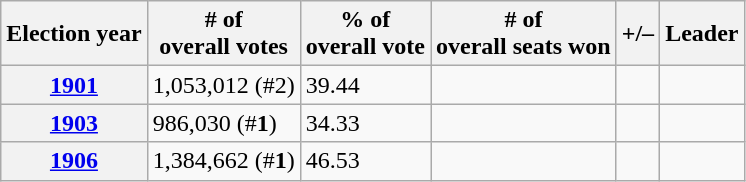<table class=wikitable>
<tr>
<th>Election year</th>
<th># of<br>overall votes</th>
<th>% of<br>overall vote</th>
<th># of<br>overall seats won</th>
<th>+/–</th>
<th>Leader</th>
</tr>
<tr>
<th><a href='#'>1901</a></th>
<td>1,053,012 (#2)</td>
<td>39.44</td>
<td></td>
<td></td>
<td></td>
</tr>
<tr>
<th><a href='#'>1903</a></th>
<td>986,030 (#<strong>1</strong>)</td>
<td>34.33</td>
<td></td>
<td></td>
<td></td>
</tr>
<tr>
<th><a href='#'>1906</a></th>
<td>1,384,662 (#<strong>1</strong>)</td>
<td>46.53</td>
<td></td>
<td></td>
<td></td>
</tr>
</table>
